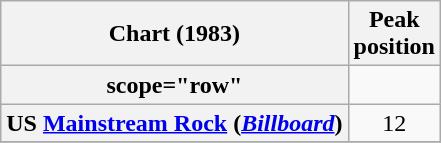<table class="wikitable sortable plainrowheaders" style="text-align:center;">
<tr>
<th scope="col">Chart (1983)</th>
<th scope="col">Peak<br>position</th>
</tr>
<tr>
<th>scope="row"</th>
</tr>
<tr>
<th scope="row">US <a href='#'>Mainstream Rock</a> (<em><a href='#'>Billboard</a></em>)</th>
<td>12</td>
</tr>
<tr>
</tr>
</table>
